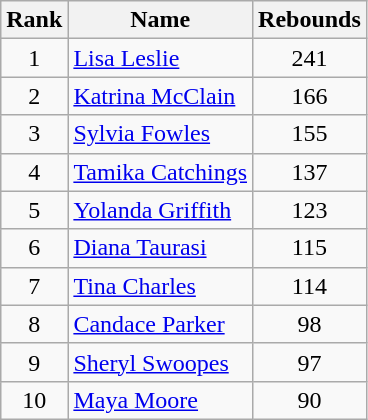<table class="wikitable sortable" style="text-align: center;">
<tr>
<th>Rank</th>
<th class="unsortable">Name</th>
<th>Rebounds</th>
</tr>
<tr>
<td>1</td>
<td style="text-align: left;"><a href='#'>Lisa Leslie</a></td>
<td>241</td>
</tr>
<tr>
<td>2</td>
<td style="text-align: left;"><a href='#'>Katrina McClain</a></td>
<td>166</td>
</tr>
<tr>
<td>3</td>
<td style="text-align: left;"><a href='#'>Sylvia Fowles</a></td>
<td>155</td>
</tr>
<tr>
<td>4</td>
<td style="text-align: left;"><a href='#'>Tamika Catchings</a></td>
<td>137</td>
</tr>
<tr>
<td>5</td>
<td style="text-align: left;"><a href='#'>Yolanda Griffith</a></td>
<td>123</td>
</tr>
<tr>
<td>6</td>
<td style="text-align: left;"><a href='#'>Diana Taurasi</a></td>
<td>115</td>
</tr>
<tr>
<td>7</td>
<td style="text-align: left;"><a href='#'>Tina Charles</a></td>
<td>114</td>
</tr>
<tr>
<td>8</td>
<td style="text-align: left;"><a href='#'>Candace Parker</a></td>
<td>98</td>
</tr>
<tr>
<td>9</td>
<td style="text-align: left;"><a href='#'>Sheryl Swoopes</a></td>
<td>97</td>
</tr>
<tr>
<td>10</td>
<td style="text-align: left;"><a href='#'>Maya Moore</a></td>
<td>90</td>
</tr>
</table>
